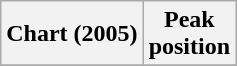<table class="wikitable">
<tr>
<th>Chart (2005)</th>
<th>Peak<br>position</th>
</tr>
<tr>
</tr>
</table>
